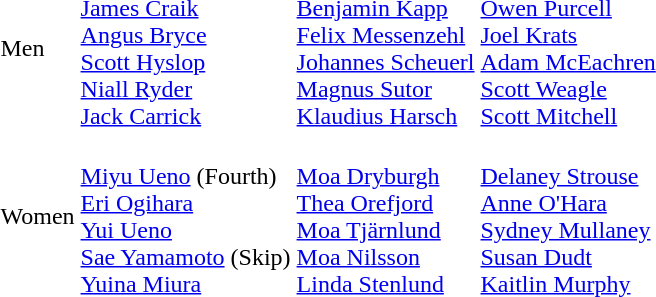<table>
<tr>
<td>Men</td>
<td><strong></strong><br><a href='#'>James Craik</a><br><a href='#'>Angus Bryce</a><br><a href='#'>Scott Hyslop</a><br><a href='#'>Niall Ryder</a><br><a href='#'>Jack Carrick</a></td>
<td><strong></strong><br><a href='#'>Benjamin Kapp</a><br><a href='#'>Felix Messenzehl</a><br><a href='#'>Johannes Scheuerl</a><br><a href='#'>Magnus Sutor</a><br><a href='#'>Klaudius Harsch</a></td>
<td><strong></strong><br><a href='#'>Owen Purcell</a><br><a href='#'>Joel Krats</a><br><a href='#'>Adam McEachren</a><br><a href='#'>Scott Weagle</a><br><a href='#'>Scott Mitchell</a></td>
</tr>
<tr>
<td>Women</td>
<td><strong></strong><br><a href='#'>Miyu Ueno</a> (Fourth)<br><a href='#'>Eri Ogihara</a><br><a href='#'>Yui Ueno</a><br><a href='#'>Sae Yamamoto</a> (Skip)<br><a href='#'>Yuina Miura</a></td>
<td><strong></strong><br><a href='#'>Moa Dryburgh</a><br><a href='#'>Thea Orefjord</a><br><a href='#'>Moa Tjärnlund</a><br><a href='#'>Moa Nilsson</a><br><a href='#'>Linda Stenlund</a></td>
<td><strong></strong><br><a href='#'>Delaney Strouse</a><br><a href='#'>Anne O'Hara</a><br><a href='#'>Sydney Mullaney</a><br><a href='#'>Susan Dudt</a><br><a href='#'>Kaitlin Murphy</a></td>
</tr>
</table>
